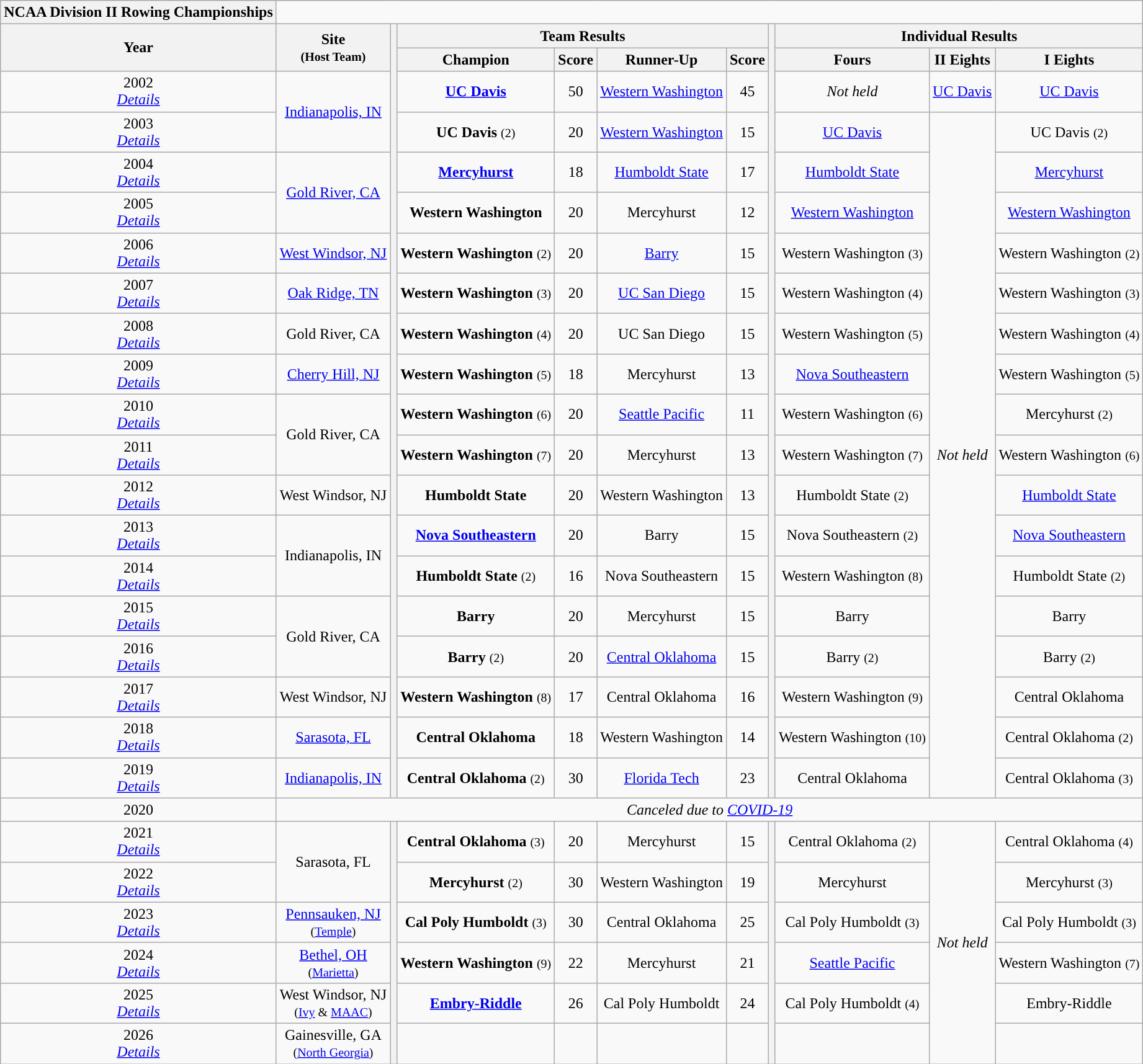<table class="wikitable" style="text-align:center">
<tr>
<th style=>NCAA Division II Rowing Championships</th>
</tr>
<tr>
<th rowspan="2">Year</th>
<th rowspan="2">Site<br><small>(Host Team)</small></th>
<th rowspan="20"></th>
<th colspan=4>Team Results</th>
<th rowspan="20"></th>
<th colspan=3>Individual Results</th>
</tr>
<tr>
<th>Champion</th>
<th>Score</th>
<th>Runner-Up</th>
<th>Score</th>
<th>Fours</th>
<th>II Eights</th>
<th>I Eights</th>
</tr>
<tr>
<td>2002 <br> <em><a href='#'>Details</a></em></td>
<td rowspan="2"><a href='#'>Indianapolis, IN</a></td>
<td><strong><a href='#'>UC Davis</a></strong></td>
<td align=center>50</td>
<td><a href='#'>Western Washington</a></td>
<td align=center>45</td>
<td><em>Not held</em></td>
<td><a href='#'>UC Davis</a></td>
<td><a href='#'>UC Davis</a></td>
</tr>
<tr>
<td>2003 <br> <em><a href='#'>Details</a></em></td>
<td><strong>UC Davis</strong> <small>(2)</small></td>
<td align=center>20</td>
<td><a href='#'>Western Washington</a></td>
<td align=center>15</td>
<td><a href='#'>UC Davis</a></td>
<td rowspan="17"><em>Not held</em></td>
<td>UC Davis <small>(2)</small></td>
</tr>
<tr>
<td>2004 <br> <em><a href='#'>Details</a></em></td>
<td rowspan="2"><a href='#'>Gold River, CA</a></td>
<td><strong><a href='#'>Mercyhurst</a></strong></td>
<td align=center>18</td>
<td><a href='#'>Humboldt State</a></td>
<td align=center>17</td>
<td><a href='#'>Humboldt State</a></td>
<td><a href='#'>Mercyhurst</a></td>
</tr>
<tr>
<td>2005 <br> <em><a href='#'>Details</a></em></td>
<td><strong>Western Washington</strong></td>
<td align=center>20</td>
<td>Mercyhurst</td>
<td align=center>12</td>
<td><a href='#'>Western Washington</a></td>
<td><a href='#'>Western Washington</a></td>
</tr>
<tr>
<td>2006 <br> <em><a href='#'>Details</a></em></td>
<td><a href='#'>West Windsor, NJ</a></td>
<td><strong>Western Washington</strong> <small>(2)</small></td>
<td align=center>20</td>
<td><a href='#'>Barry</a></td>
<td align=center>15</td>
<td>Western Washington <small>(3)</small></td>
<td>Western Washington <small>(2)</small></td>
</tr>
<tr>
<td>2007 <br> <em><a href='#'>Details</a></em></td>
<td><a href='#'>Oak Ridge, TN</a></td>
<td><strong>Western Washington</strong> <small>(3)</small></td>
<td align=center>20</td>
<td><a href='#'>UC San Diego</a></td>
<td align=center>15</td>
<td>Western Washington <small>(4)</small></td>
<td>Western Washington <small>(3)</small></td>
</tr>
<tr>
<td>2008 <br> <em><a href='#'>Details</a></em></td>
<td>Gold River, CA</td>
<td><strong>Western Washington</strong> <small>(4)</small></td>
<td align=center>20</td>
<td>UC San Diego</td>
<td align=center>15</td>
<td>Western Washington <small>(5)</small></td>
<td>Western Washington <small>(4)</small></td>
</tr>
<tr>
<td>2009 <br> <em><a href='#'>Details</a></em></td>
<td><a href='#'>Cherry Hill, NJ</a></td>
<td><strong>Western Washington</strong> <small>(5)</small></td>
<td align=center>18</td>
<td>Mercyhurst</td>
<td align=center>13</td>
<td><a href='#'>Nova Southeastern</a></td>
<td>Western Washington <small>(5)</small></td>
</tr>
<tr>
<td>2010 <br> <em><a href='#'>Details</a></em></td>
<td rowspan="2}">Gold River, CA</td>
<td><strong>Western Washington</strong> <small>(6)</small></td>
<td align=center>20</td>
<td><a href='#'>Seattle Pacific</a></td>
<td align=center>11</td>
<td>Western Washington <small>(6)</small></td>
<td>Mercyhurst <small>(2)</small></td>
</tr>
<tr>
<td>2011 <br> <em><a href='#'>Details</a></em></td>
<td><strong>Western Washington</strong> <small>(7)</small></td>
<td align=center>20</td>
<td>Mercyhurst</td>
<td align=center>13</td>
<td>Western Washington <small>(7)</small></td>
<td>Western Washington <small>(6)</small></td>
</tr>
<tr>
<td>2012 <br> <em><a href='#'>Details</a></em></td>
<td>West Windsor, NJ</td>
<td><strong>Humboldt State</strong></td>
<td align=center>20</td>
<td>Western Washington</td>
<td align=center>13</td>
<td>Humboldt State <small>(2)</small></td>
<td><a href='#'>Humboldt State</a></td>
</tr>
<tr>
<td>2013 <br> <em><a href='#'>Details</a></em></td>
<td rowspan="2">Indianapolis, IN</td>
<td><strong><a href='#'>Nova Southeastern</a></strong></td>
<td align=center>20</td>
<td>Barry</td>
<td align=center>15</td>
<td>Nova Southeastern <small>(2)</small></td>
<td><a href='#'>Nova Southeastern</a></td>
</tr>
<tr>
<td>2014 <br> <em><a href='#'>Details</a></em></td>
<td><strong>Humboldt State</strong> <small>(2)</small></td>
<td align=center>16</td>
<td>Nova Southeastern</td>
<td align=center>15</td>
<td>Western Washington <small>(8)</small></td>
<td>Humboldt State <small>(2)</small></td>
</tr>
<tr>
<td>2015 <br> <em><a href='#'>Details</a></em></td>
<td rowspan="2">Gold River, CA</td>
<td><strong>Barry</strong></td>
<td align=center>20</td>
<td>Mercyhurst</td>
<td align=center>15</td>
<td>Barry</td>
<td>Barry</td>
</tr>
<tr>
<td>2016 <br> <em><a href='#'>Details</a></em></td>
<td><strong>Barry</strong> <small>(2)</small></td>
<td align=center>20</td>
<td><a href='#'>Central Oklahoma</a></td>
<td align=center>15</td>
<td>Barry <small>(2)</small></td>
<td>Barry <small>(2)</small></td>
</tr>
<tr>
<td>2017 <br> <em><a href='#'>Details</a></em></td>
<td>West Windsor, NJ</td>
<td><strong>Western Washington</strong> <small>(8)</small></td>
<td align=center>17</td>
<td>Central Oklahoma</td>
<td align=center>16</td>
<td>Western Washington  <small>(9)</small></td>
<td>Central Oklahoma</td>
</tr>
<tr>
<td>2018 <br> <em><a href='#'>Details</a></em></td>
<td><a href='#'>Sarasota, FL</a></td>
<td><strong>Central Oklahoma</strong></td>
<td align=center>18</td>
<td>Western Washington</td>
<td align=center>14</td>
<td>Western Washington <small>(10)</small></td>
<td>Central Oklahoma <small>(2)</small></td>
</tr>
<tr>
<td>2019 <br> <em><a href='#'>Details</a></em></td>
<td><a href='#'>Indianapolis, IN</a></td>
<td><strong>Central Oklahoma</strong> <small>(2)</small></td>
<td align=center>30</td>
<td><a href='#'>Florida Tech</a></td>
<td align=center>23</td>
<td>Central Oklahoma</td>
<td>Central Oklahoma <small>(3)</small></td>
</tr>
<tr>
<td>2020</td>
<td colspan=10 align=center><em>Canceled due to <a href='#'>COVID-19</a></em></td>
</tr>
<tr>
<td>2021 <br> <em><a href='#'>Details</a></em></td>
<td rowspan=2>Sarasota, FL</td>
<th rowspan="6"></th>
<td><strong>Central Oklahoma</strong> <small>(3)</small></td>
<td>20</td>
<td>Mercyhurst</td>
<td>15</td>
<th rowspan="6"></th>
<td>Central Oklahoma <small>(2)</small></td>
<td rowspan=6><em>Not held</em></td>
<td>Central Oklahoma <small>(4)</small></td>
</tr>
<tr>
<td>2022 <br> <em><a href='#'>Details</a></em></td>
<td><strong>Mercyhurst</strong> <small>(2)</small></td>
<td>30</td>
<td>Western Washington</td>
<td>19</td>
<td>Mercyhurst</td>
<td>Mercyhurst <small>(3)</small></td>
</tr>
<tr>
<td>2023 <br> <em><a href='#'>Details</a></em></td>
<td><a href='#'>Pennsauken, NJ</a><br><small>(<a href='#'>Temple</a>)</small></td>
<td><strong>Cal Poly Humboldt</strong> <small>(3)</small></td>
<td>30</td>
<td>Central Oklahoma</td>
<td>25</td>
<td>Cal Poly Humboldt <small>(3)</small></td>
<td>Cal Poly Humboldt <small>(3)</small></td>
</tr>
<tr>
<td>2024 <br> <em><a href='#'>Details</a></em></td>
<td><a href='#'>Bethel, OH</a><br><small>(<a href='#'>Marietta</a>)</small></td>
<td><strong>Western Washington</strong> <small>(9)</small></td>
<td>22</td>
<td>Mercyhurst</td>
<td>21</td>
<td><a href='#'>Seattle Pacific</a></td>
<td>Western Washington <small>(7)</small></td>
</tr>
<tr>
<td>2025 <br> <em><a href='#'>Details</a></em></td>
<td>West Windsor, NJ<br><small>(<a href='#'>Ivy</a> & <a href='#'>MAAC</a>)</small></td>
<td><strong><a href='#'>Embry-Riddle</a></strong></td>
<td>26</td>
<td>Cal Poly Humboldt</td>
<td>24</td>
<td>Cal Poly Humboldt <small>(4)</small></td>
<td>Embry-Riddle</td>
</tr>
<tr>
<td>2026 <br> <em><a href='#'>Details</a></em></td>
<td>Gainesville, GA<br><small>(<a href='#'>North Georgia</a>)</small></td>
<td></td>
<td></td>
<td></td>
<td></td>
<td></td>
<td></td>
</tr>
</table>
